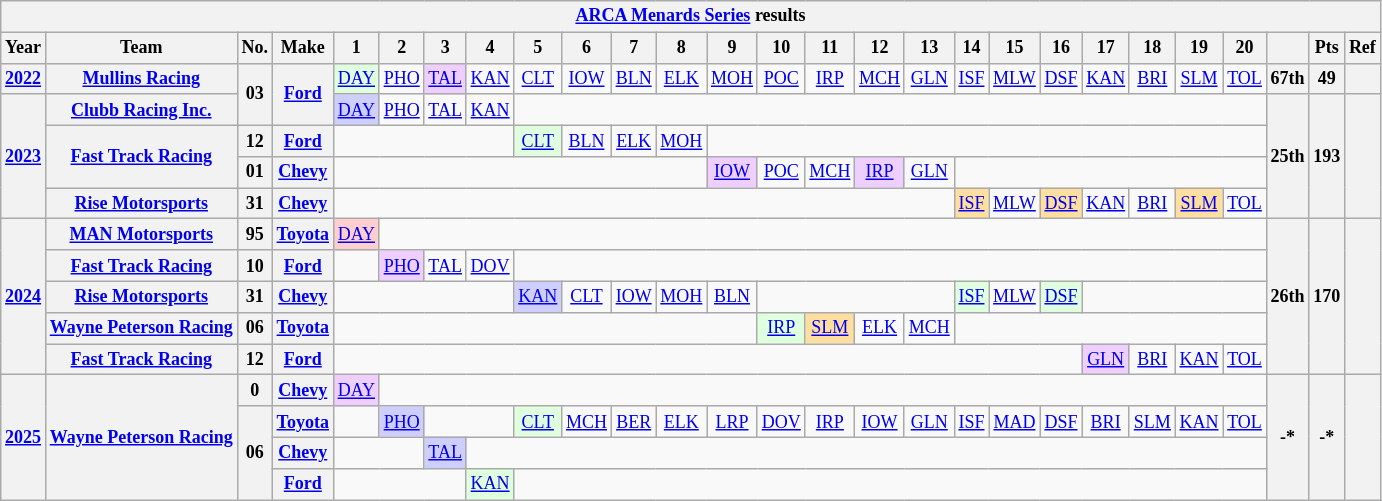<table class="wikitable" style="text-align:center; font-size:75%">
<tr>
<th colspan="29"><a href='#'>ARCA Menards Series</a> results</th>
</tr>
<tr>
<th>Year</th>
<th>Team</th>
<th>No.</th>
<th>Make</th>
<th>1</th>
<th>2</th>
<th>3</th>
<th>4</th>
<th>5</th>
<th>6</th>
<th>7</th>
<th>8</th>
<th>9</th>
<th>10</th>
<th>11</th>
<th>12</th>
<th>13</th>
<th>14</th>
<th>15</th>
<th>16</th>
<th>17</th>
<th>18</th>
<th>19</th>
<th>20</th>
<th></th>
<th>Pts</th>
<th>Ref</th>
</tr>
<tr>
<th><a href='#'>2022</a></th>
<th><a href='#'>Mullins Racing</a></th>
<th rowspan=2>03</th>
<th rowspan=2><a href='#'>Ford</a></th>
<td style="background:#DFFFDF;"><a href='#'>DAY</a><br></td>
<td><a href='#'>PHO</a></td>
<td style="background:#EFCFFF;"><a href='#'>TAL</a><br></td>
<td><a href='#'>KAN</a></td>
<td><a href='#'>CLT</a></td>
<td><a href='#'>IOW</a></td>
<td><a href='#'>BLN</a></td>
<td><a href='#'>ELK</a></td>
<td><a href='#'>MOH</a></td>
<td><a href='#'>POC</a></td>
<td><a href='#'>IRP</a></td>
<td><a href='#'>MCH</a></td>
<td><a href='#'>GLN</a></td>
<td><a href='#'>ISF</a></td>
<td><a href='#'>MLW</a></td>
<td><a href='#'>DSF</a></td>
<td><a href='#'>KAN</a></td>
<td><a href='#'>BRI</a></td>
<td><a href='#'>SLM</a></td>
<td><a href='#'>TOL</a></td>
<th>67th</th>
<th>49</th>
<th></th>
</tr>
<tr>
<th rowspan=4><a href='#'>2023</a></th>
<th><a href='#'>Clubb Racing Inc.</a></th>
<td style="background:#CFCFFF;"><a href='#'>DAY</a><br></td>
<td><a href='#'>PHO</a></td>
<td><a href='#'>TAL</a></td>
<td><a href='#'>KAN</a></td>
<td colspan=16></td>
<th rowspan=4>25th</th>
<th rowspan=4>193</th>
<th rowspan=4></th>
</tr>
<tr>
<th rowspan=2><a href='#'>Fast Track Racing</a></th>
<th>12</th>
<th><a href='#'>Ford</a></th>
<td colspan=4></td>
<td style="background:#DFFFDF;"><a href='#'>CLT</a><br></td>
<td><a href='#'>BLN</a></td>
<td><a href='#'>ELK</a></td>
<td><a href='#'>MOH</a></td>
<td colspan=12></td>
</tr>
<tr>
<th>01</th>
<th><a href='#'>Chevy</a></th>
<td colspan=8></td>
<td style="background:#EFCFFF;"><a href='#'>IOW</a><br></td>
<td><a href='#'>POC</a></td>
<td><a href='#'>MCH</a></td>
<td style="background:#EFCFFF;"><a href='#'>IRP</a><br></td>
<td><a href='#'>GLN</a></td>
<td colspan=10></td>
</tr>
<tr>
<th><a href='#'>Rise Motorsports</a></th>
<th>31</th>
<th><a href='#'>Chevy</a></th>
<td colspan=13></td>
<td style="background:#FFDF9F;"><a href='#'>ISF</a><br></td>
<td><a href='#'>MLW</a></td>
<td style="background:#FFDF9F;"><a href='#'>DSF</a><br></td>
<td><a href='#'>KAN</a></td>
<td><a href='#'>BRI</a></td>
<td style="background:#FFDF9F;"><a href='#'>SLM</a><br></td>
<td><a href='#'>TOL</a></td>
</tr>
<tr>
<th rowspan=5><a href='#'>2024</a></th>
<th><a href='#'>MAN Motorsports</a></th>
<th>95</th>
<th><a href='#'>Toyota</a></th>
<td style="background:#FFCFCF;"><a href='#'>DAY</a><br></td>
<td colspan=19></td>
<th rowspan=5>26th</th>
<th rowspan=5>170</th>
<th rowspan=5></th>
</tr>
<tr>
<th><a href='#'>Fast Track Racing</a></th>
<th>10</th>
<th><a href='#'>Ford</a></th>
<td></td>
<td style="background:#EFCFFF;"><a href='#'>PHO</a><br></td>
<td><a href='#'>TAL</a></td>
<td><a href='#'>DOV</a></td>
<td colspan=16></td>
</tr>
<tr>
<th><a href='#'>Rise Motorsports</a></th>
<th>31</th>
<th><a href='#'>Chevy</a></th>
<td colspan=4></td>
<td style="background:#CFCFFF;"><a href='#'>KAN</a><br></td>
<td><a href='#'>CLT</a></td>
<td><a href='#'>IOW</a></td>
<td><a href='#'>MOH</a></td>
<td><a href='#'>BLN</a></td>
<td colspan=4></td>
<td style="background:#DFFFDF;"><a href='#'>ISF</a><br></td>
<td><a href='#'>MLW</a></td>
<td style="background:#DFFFDF;"><a href='#'>DSF</a><br></td>
<td colspan=4></td>
</tr>
<tr>
<th><a href='#'>Wayne Peterson Racing</a></th>
<th>06</th>
<th><a href='#'>Toyota</a></th>
<td colspan=9></td>
<td style="background:#DFFFDF;"><a href='#'>IRP</a><br></td>
<td style="background:#FFDF9F;"><a href='#'>SLM</a><br></td>
<td><a href='#'>ELK</a></td>
<td><a href='#'>MCH</a></td>
<td colspan=7></td>
</tr>
<tr>
<th><a href='#'>Fast Track Racing</a></th>
<th>12</th>
<th><a href='#'>Ford</a></th>
<td colspan=16></td>
<td style="background:#EFCFFF;"><a href='#'>GLN</a><br></td>
<td><a href='#'>BRI</a></td>
<td><a href='#'>KAN</a></td>
<td><a href='#'>TOL</a></td>
</tr>
<tr>
<th rowspan=4><a href='#'>2025</a></th>
<th rowspan=4><a href='#'>Wayne Peterson Racing</a></th>
<th>0</th>
<th><a href='#'>Chevy</a></th>
<td style="background:#EFCFFF;"><a href='#'>DAY</a><br></td>
<td colspan=19></td>
<th rowspan=4>-*</th>
<th rowspan=4>-*</th>
<th rowspan=4></th>
</tr>
<tr>
<th rowspan=3>06</th>
<th><a href='#'>Toyota</a></th>
<td></td>
<td style="background:#CFCFFF;"><a href='#'>PHO</a><br></td>
<td colspan=2></td>
<td style="background:#DFFFDF;"><a href='#'>CLT</a><br></td>
<td><a href='#'>MCH</a></td>
<td><a href='#'>BER</a></td>
<td><a href='#'>ELK</a></td>
<td><a href='#'>LRP</a></td>
<td><a href='#'>DOV</a></td>
<td><a href='#'>IRP</a></td>
<td><a href='#'>IOW</a></td>
<td><a href='#'>GLN</a></td>
<td><a href='#'>ISF</a></td>
<td><a href='#'>MAD</a></td>
<td><a href='#'>DSF</a></td>
<td><a href='#'>BRI</a></td>
<td><a href='#'>SLM</a></td>
<td><a href='#'>KAN</a></td>
<td><a href='#'>TOL</a></td>
</tr>
<tr>
<th><a href='#'>Chevy</a></th>
<td colspan=2></td>
<td style="background:#CFCFFF;"><a href='#'>TAL</a><br></td>
<td colspan=17></td>
</tr>
<tr>
<th><a href='#'>Ford</a></th>
<td colspan=3></td>
<td style="background:#DFFFDF;"><a href='#'>KAN</a><br></td>
<td colspan=16></td>
</tr>
</table>
